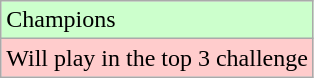<table class="wikitable">
<tr style="width:10px; background:#cfc;">
<td>Champions</td>
</tr>
<tr style="width:10px; background:#fcc;">
<td>Will play in the top 3 challenge</td>
</tr>
</table>
